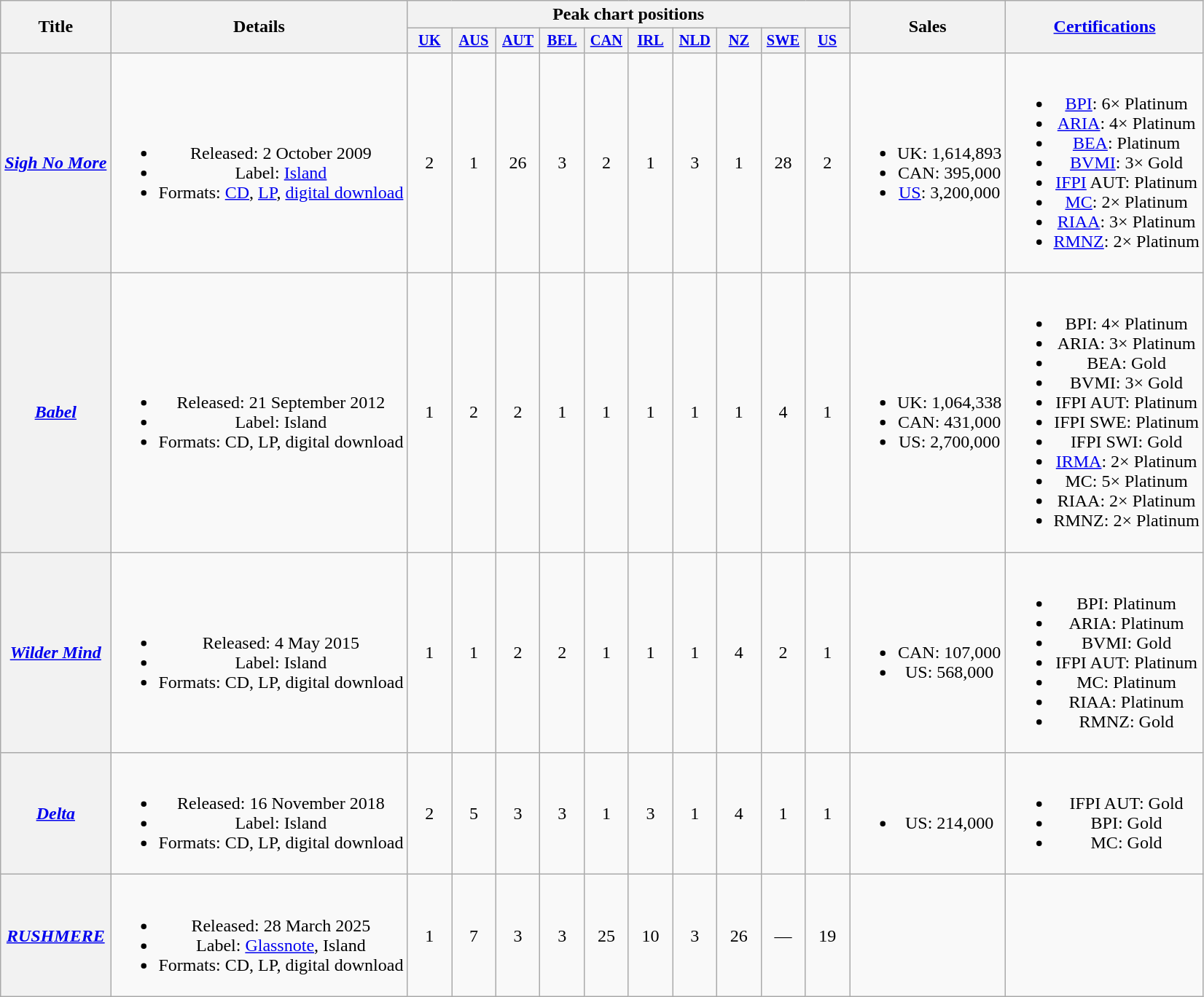<table class="wikitable plainrowheaders" style="text-align:center;">
<tr>
<th scope="col" rowspan="2">Title</th>
<th scope="col" rowspan="2">Details</th>
<th scope="col" colspan="10">Peak chart positions</th>
<th scope="col" rowspan="2">Sales</th>
<th scope="col" rowspan="2"><a href='#'>Certifications</a></th>
</tr>
<tr>
<th scope="col" style="width:2.5em;font-size:85%;"><a href='#'>UK</a><br></th>
<th scope="col" style="width:2.5em;font-size:85%;"><a href='#'>AUS</a><br></th>
<th scope="col" style="width:2.5em;font-size:85%;"><a href='#'>AUT</a><br></th>
<th scope="col" style="width:2.5em;font-size:85%;"><a href='#'>BEL</a><br></th>
<th scope="col" style="width:2.5em;font-size:85%;"><a href='#'>CAN</a><br></th>
<th scope="col" style="width:2.5em;font-size:85%;"><a href='#'>IRL</a><br></th>
<th scope="col" style="width:2.5em;font-size:85%;"><a href='#'>NLD</a><br></th>
<th scope="col" style="width:2.5em;font-size:85%;"><a href='#'>NZ</a><br></th>
<th scope="col" style="width:2.5em;font-size:85%;"><a href='#'>SWE</a><br></th>
<th scope="col" style="width:2.5em;font-size:85%;"><a href='#'>US</a><br></th>
</tr>
<tr>
<th scope="row"><em><a href='#'>Sigh No More</a></em></th>
<td><br><ul><li>Released: 2 October 2009</li><li>Label: <a href='#'>Island</a></li><li>Formats: <a href='#'>CD</a>, <a href='#'>LP</a>, <a href='#'>digital download</a></li></ul></td>
<td>2</td>
<td>1</td>
<td>26</td>
<td>3</td>
<td>2</td>
<td>1</td>
<td>3</td>
<td>1</td>
<td>28</td>
<td>2</td>
<td><br><ul><li>UK: 1,614,893</li><li>CAN: 395,000</li><li><a href='#'>US</a>: 3,200,000</li></ul></td>
<td><br><ul><li><a href='#'>BPI</a>: 6× Platinum</li><li><a href='#'>ARIA</a>: 4× Platinum</li><li><a href='#'>BEA</a>: Platinum</li><li><a href='#'>BVMI</a>: 3× Gold</li><li><a href='#'>IFPI</a> AUT: Platinum</li><li><a href='#'>MC</a>: 2× Platinum</li><li><a href='#'>RIAA</a>: 3× Platinum</li><li><a href='#'>RMNZ</a>: 2× Platinum</li></ul></td>
</tr>
<tr>
<th scope="row"><em><a href='#'>Babel</a></em></th>
<td><br><ul><li>Released: 21 September 2012</li><li>Label: Island</li><li>Formats: CD, LP, digital download</li></ul></td>
<td>1</td>
<td>2</td>
<td>2</td>
<td>1</td>
<td>1</td>
<td>1</td>
<td>1</td>
<td>1</td>
<td>4</td>
<td>1</td>
<td><br><ul><li>UK: 1,064,338</li><li>CAN: 431,000</li><li>US: 2,700,000</li></ul></td>
<td><br><ul><li>BPI: 4× Platinum</li><li>ARIA: 3× Platinum</li><li>BEA: Gold</li><li>BVMI: 3× Gold</li><li>IFPI AUT: Platinum</li><li>IFPI SWE: Platinum</li><li>IFPI SWI: Gold</li><li><a href='#'>IRMA</a>: 2× Platinum</li><li>MC: 5× Platinum</li><li>RIAA: 2× Platinum</li><li>RMNZ: 2× Platinum</li></ul></td>
</tr>
<tr>
<th scope="row"><em><a href='#'>Wilder Mind</a></em></th>
<td><br><ul><li>Released: 4 May 2015</li><li>Label: Island</li><li>Formats: CD, LP, digital download</li></ul></td>
<td>1</td>
<td>1</td>
<td>2</td>
<td>2</td>
<td>1</td>
<td>1</td>
<td>1</td>
<td>4</td>
<td>2</td>
<td>1</td>
<td><br><ul><li>CAN: 107,000</li><li>US: 568,000</li></ul></td>
<td><br><ul><li>BPI: Platinum</li><li>ARIA: Platinum</li><li>BVMI: Gold</li><li>IFPI AUT: Platinum</li><li>MC: Platinum</li><li>RIAA: Platinum</li><li>RMNZ: Gold</li></ul></td>
</tr>
<tr>
<th scope="row"><em><a href='#'>Delta</a></em></th>
<td><br><ul><li>Released: 16 November 2018</li><li>Label: Island</li><li>Formats: CD, LP, digital download</li></ul></td>
<td>2</td>
<td>5</td>
<td>3</td>
<td>3</td>
<td>1</td>
<td>3</td>
<td>1</td>
<td>4</td>
<td>1</td>
<td>1</td>
<td><br><ul><li>US: 214,000</li></ul></td>
<td><br><ul><li>IFPI AUT: Gold</li><li>BPI: Gold</li><li>MC: Gold</li></ul></td>
</tr>
<tr>
<th scope="row"><em><a href='#'>RUSHMERE</a></em></th>
<td><br><ul><li>Released: 28 March 2025</li><li>Label: <a href='#'>Glassnote</a>, Island</li><li>Formats: CD, LP, digital download</li></ul></td>
<td>1</td>
<td>7</td>
<td>3</td>
<td>3</td>
<td>25</td>
<td>10</td>
<td>3</td>
<td>26</td>
<td>—</td>
<td>19</td>
<td></td>
<td></td>
</tr>
</table>
